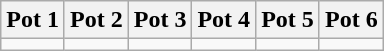<table class="wikitable">
<tr>
<th scope="col" style="width:16.66%;">Pot 1</th>
<th scope="col" style="width:16.66%;">Pot 2</th>
<th scope="col" style="width:16.66%;">Pot 3</th>
<th scope="col" style="width:16.66%;">Pot 4</th>
<th scope="col" style="width:16.66%;">Pot 5</th>
<th scope="col" style="width:16.66%;">Pot 6</th>
</tr>
<tr>
<td></td>
<td></td>
<td></td>
<td></td>
<td></td>
<td></td>
</tr>
</table>
